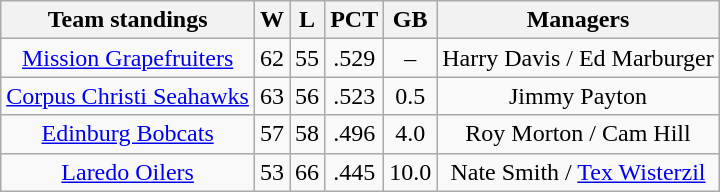<table class="wikitable">
<tr>
<th>Team standings</th>
<th>W</th>
<th>L</th>
<th>PCT</th>
<th>GB</th>
<th>Managers</th>
</tr>
<tr align=center>
<td><a href='#'>Mission Grapefruiters</a></td>
<td>62</td>
<td>55</td>
<td>.529</td>
<td>–</td>
<td>Harry Davis / Ed Marburger</td>
</tr>
<tr align=center>
<td><a href='#'>Corpus Christi Seahawks</a></td>
<td>63</td>
<td>56</td>
<td>.523</td>
<td>0.5</td>
<td>Jimmy Payton</td>
</tr>
<tr align=center>
<td><a href='#'>Edinburg Bobcats</a></td>
<td>57</td>
<td>58</td>
<td>.496</td>
<td>4.0</td>
<td>Roy Morton / Cam Hill</td>
</tr>
<tr align=center>
<td><a href='#'>Laredo Oilers</a></td>
<td>53</td>
<td>66</td>
<td>.445</td>
<td>10.0</td>
<td>Nate Smith / <a href='#'>Tex Wisterzil</a></td>
</tr>
</table>
